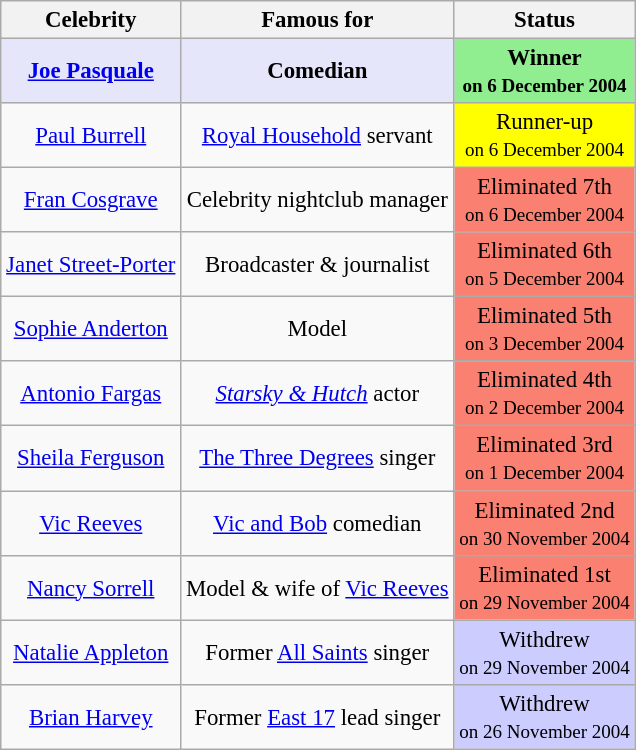<table class=wikitable sortable" style="text-align: center; white-space:nowrap; margin:auto; font-size:95.2%;">
<tr>
<th>Celebrity</th>
<th>Famous for</th>
<th>Status</th>
</tr>
<tr>
<td style="background:lavender;"><strong><a href='#'>Joe Pasquale</a></strong></td>
<td style="background:lavender;"><strong>Comedian</strong></td>
<td style=background:lightgreen><strong>Winner</strong><br><small><strong>on 6 December 2004</strong></small></td>
</tr>
<tr>
<td><a href='#'>Paul Burrell</a></td>
<td><a href='#'>Royal Household</a> servant</td>
<td style="background-color:yellow;" align="center">Runner-up<br><small>on 6 December 2004</small></td>
</tr>
<tr>
<td><a href='#'>Fran Cosgrave</a></td>
<td>Celebrity nightclub manager</td>
<td style="background-color:salmon;" align="center">Eliminated 7th<br><small>on 6 December 2004</small></td>
</tr>
<tr>
<td><a href='#'>Janet Street-Porter</a></td>
<td>Broadcaster & journalist</td>
<td style="background-color:salmon;" align="center">Eliminated 6th<br><small>on 5 December 2004</small></td>
</tr>
<tr>
<td><a href='#'>Sophie Anderton</a></td>
<td>Model</td>
<td style="background-color:salmon;" align="center">Eliminated 5th<br><small>on 3 December 2004</small></td>
</tr>
<tr>
<td><a href='#'>Antonio Fargas</a></td>
<td><em><a href='#'>Starsky & Hutch</a></em> actor</td>
<td style="background-color:salmon;" align="center">Eliminated 4th<br><small>on 2 December 2004</small></td>
</tr>
<tr>
<td><a href='#'>Sheila Ferguson</a></td>
<td><a href='#'>The Three Degrees</a> singer</td>
<td style="background-color:salmon;" align="center">Eliminated 3rd<br><small>on 1 December 2004</small></td>
</tr>
<tr>
<td><a href='#'>Vic Reeves</a></td>
<td><a href='#'>Vic and Bob</a> comedian</td>
<td style="background-color:salmon;" align="center">Eliminated 2nd<br><small>on 30 November 2004</small></td>
</tr>
<tr>
<td><a href='#'>Nancy Sorrell</a></td>
<td>Model & wife of <a href='#'>Vic Reeves</a></td>
<td style="background-color:salmon;" align="center">Eliminated 1st<br><small>on 29 November 2004</small></td>
</tr>
<tr>
<td><a href='#'>Natalie Appleton</a></td>
<td>Former <a href='#'>All Saints</a> singer</td>
<td style="background-color:#ccf;" align="center">Withdrew<br><small>on 29 November 2004</small></td>
</tr>
<tr>
<td><a href='#'>Brian Harvey</a></td>
<td>Former <a href='#'>East 17</a> lead singer</td>
<td style="background-color:#ccf;" align="center">Withdrew<br><small>on 26 November 2004</small></td>
</tr>
</table>
